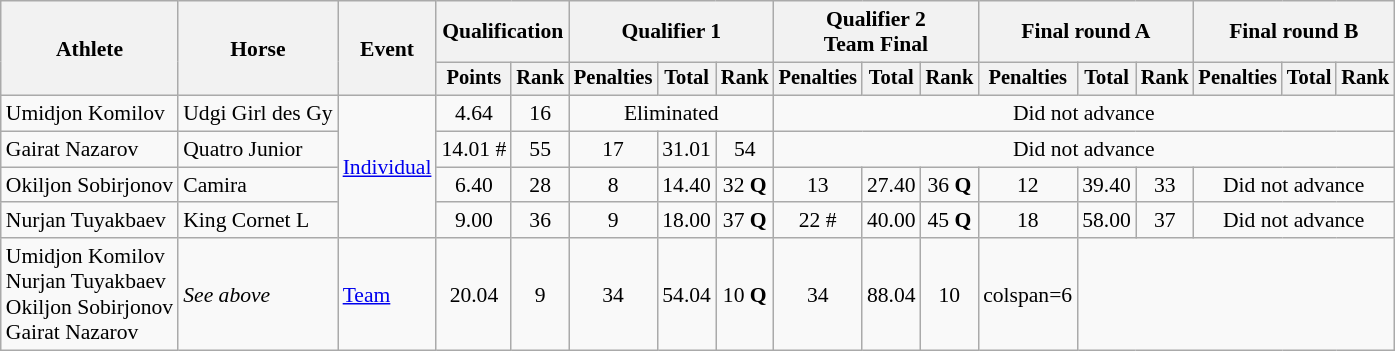<table class=wikitable style=font-size:90%;text-align:center>
<tr>
<th rowspan=2>Athlete</th>
<th rowspan=2>Horse</th>
<th rowspan=2>Event</th>
<th colspan=2>Qualification</th>
<th colspan=3>Qualifier 1</th>
<th colspan=3>Qualifier 2<br>Team Final</th>
<th colspan=3>Final round A</th>
<th colspan=3>Final round B</th>
</tr>
<tr style="font-size:95%">
<th>Points</th>
<th>Rank</th>
<th>Penalties</th>
<th>Total</th>
<th>Rank</th>
<th>Penalties</th>
<th>Total</th>
<th>Rank</th>
<th>Penalties</th>
<th>Total</th>
<th>Rank</th>
<th>Penalties</th>
<th>Total</th>
<th>Rank</th>
</tr>
<tr>
<td align=left>Umidjon Komilov</td>
<td align=left>Udgi Girl des Gy</td>
<td align=left rowspan=4><a href='#'>Individual</a></td>
<td>4.64</td>
<td>16</td>
<td colspan=3>Eliminated</td>
<td colspan=9>Did not advance</td>
</tr>
<tr>
<td align=left>Gairat Nazarov</td>
<td align=left>Quatro Junior</td>
<td>14.01 #</td>
<td>55</td>
<td>17</td>
<td>31.01</td>
<td>54</td>
<td colspan=9>Did not advance</td>
</tr>
<tr>
<td align=left>Okiljon Sobirjonov</td>
<td align=left>Camira</td>
<td>6.40</td>
<td>28</td>
<td>8</td>
<td>14.40</td>
<td>32 <strong>Q</strong></td>
<td>13</td>
<td>27.40</td>
<td>36 <strong>Q</strong></td>
<td>12</td>
<td>39.40</td>
<td>33</td>
<td colspan=3>Did not advance</td>
</tr>
<tr>
<td align=left>Nurjan Tuyakbaev</td>
<td align=left>King Cornet L</td>
<td>9.00</td>
<td>36</td>
<td>9</td>
<td>18.00</td>
<td>37 <strong>Q</strong></td>
<td>22 #</td>
<td>40.00</td>
<td>45 <strong>Q</strong></td>
<td>18</td>
<td>58.00</td>
<td>37</td>
<td colspan=3>Did not advance</td>
</tr>
<tr>
<td align=left>Umidjon Komilov<br>Nurjan Tuyakbaev<br>Okiljon Sobirjonov<br>Gairat Nazarov</td>
<td align=left><em>See above</em></td>
<td align=left><a href='#'>Team</a></td>
<td>20.04</td>
<td>9</td>
<td>34</td>
<td>54.04</td>
<td>10 <strong>Q</strong></td>
<td>34</td>
<td>88.04</td>
<td>10</td>
<td>colspan=6 </td>
</tr>
</table>
